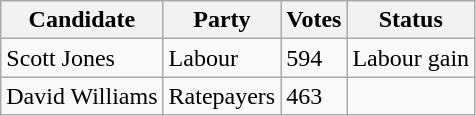<table class="wikitable sortable">
<tr>
<th>Candidate</th>
<th>Party</th>
<th>Votes</th>
<th>Status</th>
</tr>
<tr>
<td>Scott Jones</td>
<td>Labour</td>
<td>594</td>
<td>Labour gain</td>
</tr>
<tr>
<td>David Williams</td>
<td>Ratepayers</td>
<td>463</td>
<td></td>
</tr>
</table>
